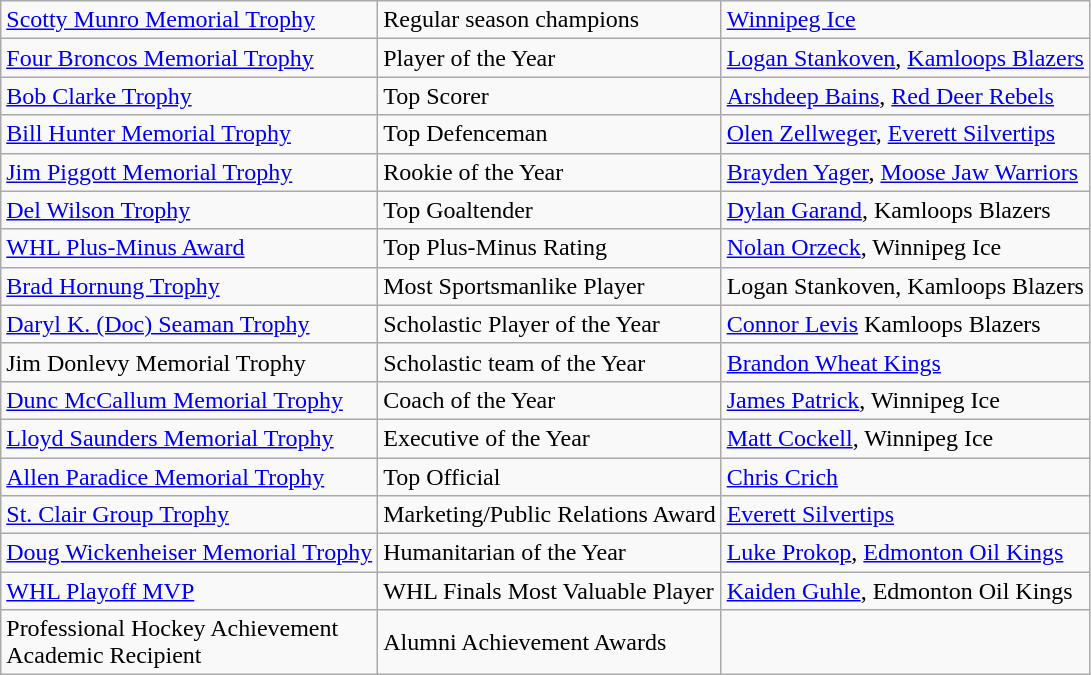<table class="wikitable">
<tr>
<td><a href='#'>Scotty Munro Memorial Trophy</a></td>
<td>Regular season champions</td>
<td><a href='#'>Winnipeg Ice</a></td>
</tr>
<tr>
<td><a href='#'>Four Broncos Memorial Trophy</a></td>
<td>Player of the Year</td>
<td><a href='#'>Logan Stankoven</a>, <a href='#'>Kamloops Blazers</a></td>
</tr>
<tr>
<td><a href='#'>Bob Clarke Trophy</a></td>
<td>Top Scorer</td>
<td><a href='#'>Arshdeep Bains</a>, <a href='#'>Red Deer Rebels</a></td>
</tr>
<tr>
<td><a href='#'>Bill Hunter Memorial Trophy</a></td>
<td>Top Defenceman</td>
<td><a href='#'>Olen Zellweger</a>, <a href='#'>Everett Silvertips</a></td>
</tr>
<tr>
<td><a href='#'>Jim Piggott Memorial Trophy</a></td>
<td>Rookie of the Year</td>
<td><a href='#'>Brayden Yager</a>, <a href='#'>Moose Jaw Warriors</a></td>
</tr>
<tr>
<td><a href='#'>Del Wilson Trophy</a></td>
<td>Top Goaltender</td>
<td><a href='#'>Dylan Garand</a>, Kamloops Blazers</td>
</tr>
<tr>
<td><a href='#'>WHL Plus-Minus Award</a></td>
<td>Top Plus-Minus Rating</td>
<td><a href='#'>Nolan Orzeck</a>, Winnipeg Ice</td>
</tr>
<tr>
<td><a href='#'>Brad Hornung Trophy</a></td>
<td>Most Sportsmanlike Player</td>
<td>Logan Stankoven, Kamloops Blazers</td>
</tr>
<tr>
<td><a href='#'>Daryl K. (Doc) Seaman Trophy</a></td>
<td>Scholastic Player of the Year</td>
<td><a href='#'>Connor Levis</a> Kamloops Blazers</td>
</tr>
<tr>
<td>Jim Donlevy Memorial Trophy</td>
<td>Scholastic team of the Year</td>
<td><a href='#'>Brandon Wheat Kings</a></td>
</tr>
<tr>
<td><a href='#'>Dunc McCallum Memorial Trophy</a></td>
<td>Coach of the Year</td>
<td><a href='#'>James Patrick</a>, Winnipeg Ice</td>
</tr>
<tr>
<td><a href='#'>Lloyd Saunders Memorial Trophy</a></td>
<td>Executive of the Year</td>
<td><a href='#'>Matt Cockell</a>, Winnipeg Ice</td>
</tr>
<tr>
<td><a href='#'>Allen Paradice Memorial Trophy</a></td>
<td>Top Official</td>
<td><a href='#'>Chris Crich</a></td>
</tr>
<tr>
<td><a href='#'>St. Clair Group Trophy</a></td>
<td>Marketing/Public Relations Award</td>
<td><a href='#'>Everett Silvertips</a></td>
</tr>
<tr>
<td><a href='#'>Doug Wickenheiser Memorial Trophy</a></td>
<td>Humanitarian of the Year</td>
<td><a href='#'>Luke Prokop</a>, <a href='#'>Edmonton Oil Kings</a></td>
</tr>
<tr>
<td><a href='#'>WHL Playoff MVP</a></td>
<td>WHL Finals Most Valuable Player</td>
<td><a href='#'>Kaiden Guhle</a>, Edmonton Oil Kings</td>
</tr>
<tr>
<td>Professional Hockey Achievement<br>Academic Recipient</td>
<td>Alumni Achievement Awards</td>
<td></td>
</tr>
</table>
